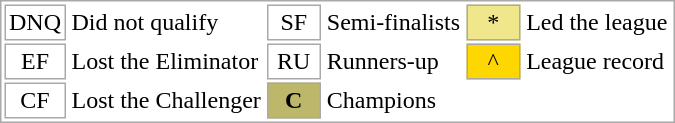<table cellpadding=2 style="border:1px solid DarkGray; font-size:100%">
<tr>
<td style="border:1px solid DarkGray; width: 30px" align=center>DNQ</td>
<td>Did not qualify</td>
<td style="border:1px solid DarkGray; width: 30px" align=center>SF</td>
<td>Semi-finalists</td>
<td bgcolor="Khaki" style="border:1px solid DarkGray; width: 30px" align=center>*</td>
<td>Led the league</td>
</tr>
<tr>
<td style="border:1px solid DarkGray; width: 30px" align=center>EF</td>
<td>Lost the Eliminator</td>
<td style="border:1px solid DarkGray; width: 30px" align=center>RU</td>
<td>Runners-up</td>
<td bgcolor="Gold" style="border:1px solid DarkGray; width: 30px" align="center">^</td>
<td>League record</td>
</tr>
<tr>
<td style="border:1px solid DarkGray; width: 30px" align=center>CF</td>
<td>Lost the Challenger</td>
<td bgcolor="DarkKhaki" style="border:1px solid DarkGray; width: 30px" align=center><strong>C</strong></td>
<td>Champions</td>
</tr>
</table>
